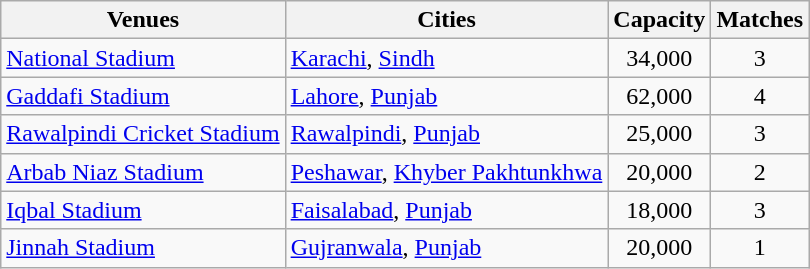<table class="wikitable">
<tr>
<th>Venues</th>
<th>Cities</th>
<th>Capacity</th>
<th>Matches</th>
</tr>
<tr>
<td><a href='#'>National Stadium</a></td>
<td><a href='#'>Karachi</a>, <a href='#'>Sindh</a></td>
<td align="center">34,000</td>
<td align="center">3</td>
</tr>
<tr>
<td><a href='#'>Gaddafi Stadium</a></td>
<td><a href='#'>Lahore</a>, <a href='#'>Punjab</a></td>
<td align="center">62,000</td>
<td align="center">4</td>
</tr>
<tr>
<td><a href='#'>Rawalpindi Cricket Stadium</a></td>
<td><a href='#'>Rawalpindi</a>, <a href='#'>Punjab</a></td>
<td align="center">25,000</td>
<td align="center">3</td>
</tr>
<tr>
<td><a href='#'>Arbab Niaz Stadium</a></td>
<td><a href='#'>Peshawar</a>, <a href='#'>Khyber Pakhtunkhwa</a></td>
<td align="center">20,000</td>
<td align="center">2</td>
</tr>
<tr>
<td><a href='#'>Iqbal Stadium</a></td>
<td><a href='#'>Faisalabad</a>, <a href='#'>Punjab</a></td>
<td align="center">18,000</td>
<td align="center">3</td>
</tr>
<tr>
<td><a href='#'>Jinnah Stadium</a></td>
<td><a href='#'>Gujranwala</a>, <a href='#'>Punjab</a></td>
<td align="center">20,000</td>
<td align="center">1</td>
</tr>
</table>
